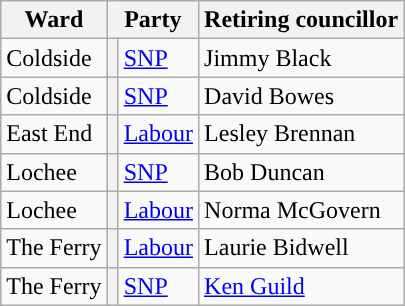<table class="wikitable sortable">
<tr>
<th>Ward</th>
<th colspan="2">Party</th>
<th>Retiring councillor</th>
</tr>
<tr>
<td>Coldside</td>
<th style="background-color: "></th>
<td><a href='#'>SNP</a></td>
<td>Jimmy Black</td>
</tr>
<tr>
<td>Coldside</td>
<th style="background-color: "></th>
<td><a href='#'>SNP</a></td>
<td>David Bowes</td>
</tr>
<tr>
<td>East End</td>
<th style="background-color: "></th>
<td><a href='#'>Labour</a></td>
<td>Lesley Brennan</td>
</tr>
<tr>
<td>Lochee</td>
<th style="background-color: "></th>
<td><a href='#'>SNP</a></td>
<td>Bob Duncan</td>
</tr>
<tr>
<td>Lochee</td>
<th style="background-color: "></th>
<td><a href='#'>Labour</a></td>
<td>Norma McGovern</td>
</tr>
<tr>
<td>The Ferry</td>
<th style="background-color: "></th>
<td><a href='#'>Labour</a></td>
<td>Laurie Bidwell</td>
</tr>
<tr>
<td>The Ferry</td>
<th style="background-color: "></th>
<td><a href='#'>SNP</a></td>
<td><a href='#'>Ken Guild</a></td>
</tr>
</table>
